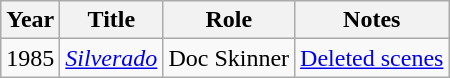<table class="wikitable">
<tr>
<th>Year</th>
<th>Title</th>
<th>Role</th>
<th>Notes</th>
</tr>
<tr>
<td>1985</td>
<td><em><a href='#'>Silverado</a></em></td>
<td>Doc Skinner</td>
<td><a href='#'>Deleted scenes</a></td>
</tr>
</table>
